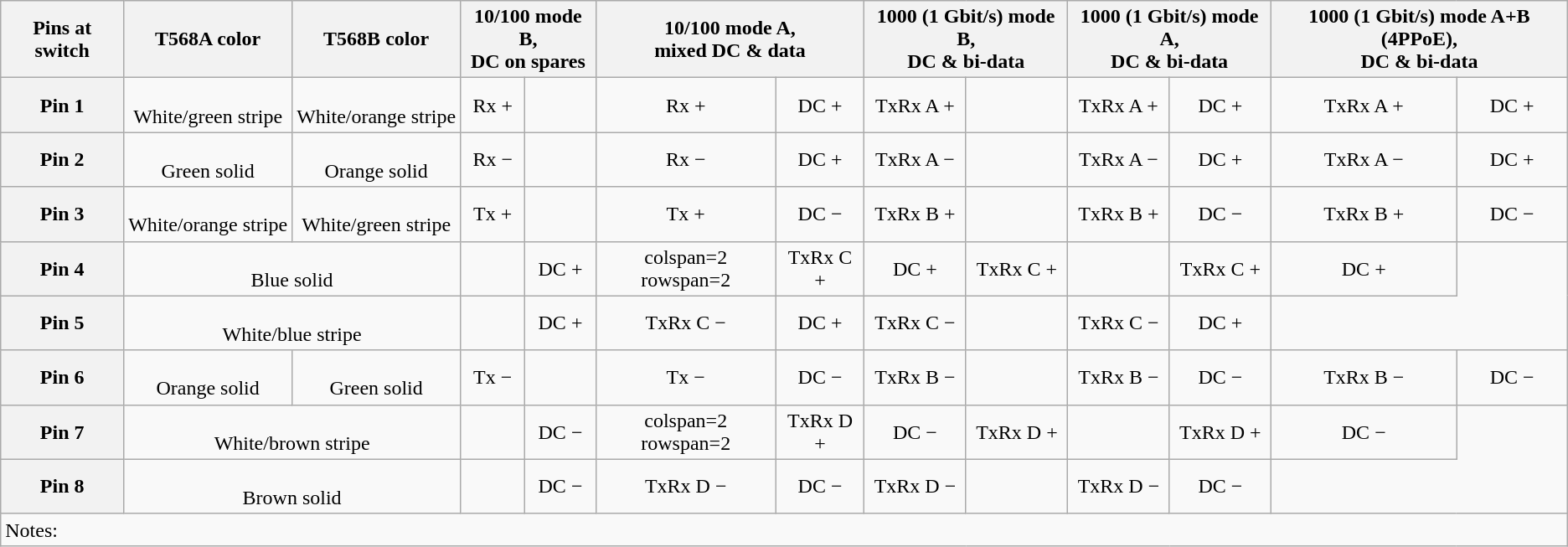<table class="wikitable" style="text-align: center;">
<tr>
<th>Pins at switch</th>
<th>T568A color</th>
<th>T568B color</th>
<th colspan=2>10/100 mode B, <br>DC on spares</th>
<th colspan=2>10/100 mode A, <br>mixed DC & data</th>
<th colspan=2>1000 (1 Gbit/s) mode B, <br>DC & bi-data</th>
<th colspan=2>1000 (1 Gbit/s) mode A, <br>DC & bi-data</th>
<th colspan=2>1000 (1 Gbit/s) mode A+B (4PPoE), <br>DC & bi-data</th>
</tr>
<tr>
<th>Pin 1</th>
<td><br> White/green stripe</td>
<td><br> White/orange stripe</td>
<td>Rx +</td>
<td></td>
<td>Rx +</td>
<td>DC +</td>
<td>TxRx A +</td>
<td></td>
<td>TxRx A +</td>
<td>DC +</td>
<td>TxRx A +</td>
<td>DC +</td>
</tr>
<tr>
<th>Pin 2</th>
<td><br> Green solid</td>
<td><br> Orange solid</td>
<td>Rx −</td>
<td></td>
<td>Rx −</td>
<td>DC +</td>
<td>TxRx A −</td>
<td></td>
<td>TxRx A −</td>
<td>DC +</td>
<td>TxRx A −</td>
<td>DC +</td>
</tr>
<tr>
<th>Pin 3</th>
<td><br>White/orange stripe</td>
<td><br> White/green stripe</td>
<td>Tx +</td>
<td></td>
<td>Tx +</td>
<td>DC −</td>
<td>TxRx B +</td>
<td></td>
<td>TxRx B +</td>
<td>DC −</td>
<td>TxRx B +</td>
<td>DC −</td>
</tr>
<tr>
<th>Pin 4</th>
<td colspan= 2><br> Blue solid</td>
<td></td>
<td>DC +</td>
<td>colspan=2 rowspan=2 </td>
<td>TxRx C +</td>
<td>DC +</td>
<td>TxRx C +</td>
<td></td>
<td>TxRx C +</td>
<td>DC +</td>
</tr>
<tr>
<th>Pin 5</th>
<td colspan= 2><br> White/blue stripe</td>
<td></td>
<td>DC +</td>
<td>TxRx C −</td>
<td>DC +</td>
<td>TxRx C −</td>
<td></td>
<td>TxRx C −</td>
<td>DC +</td>
</tr>
<tr>
<th>Pin 6</th>
<td><br> Orange solid</td>
<td><br>Green solid</td>
<td>Tx −</td>
<td></td>
<td>Tx −</td>
<td>DC −</td>
<td>TxRx B −</td>
<td></td>
<td>TxRx B −</td>
<td>DC −</td>
<td>TxRx B −</td>
<td>DC −</td>
</tr>
<tr>
<th>Pin 7</th>
<td colspan= 2><br> White/brown stripe</td>
<td></td>
<td>DC −</td>
<td>colspan=2 rowspan=2 </td>
<td>TxRx D +</td>
<td>DC −</td>
<td>TxRx D +</td>
<td></td>
<td>TxRx D +</td>
<td>DC −</td>
</tr>
<tr>
<th>Pin 8</th>
<td colspan= 2><br> Brown solid</td>
<td></td>
<td>DC −</td>
<td>TxRx D −</td>
<td>DC −</td>
<td>TxRx D −</td>
<td></td>
<td>TxRx D −</td>
<td>DC −</td>
</tr>
<tr>
<td colspan="13" style="text-align: left;">Notes: </td>
</tr>
</table>
